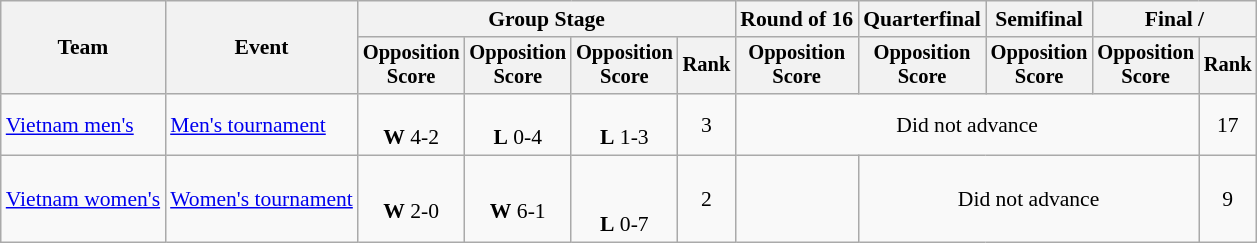<table class=wikitable style=font-size:90%;text-align:center>
<tr>
<th rowspan=2>Team</th>
<th rowspan=2>Event</th>
<th colspan="4">Group Stage</th>
<th>Round of 16</th>
<th>Quarterfinal</th>
<th>Semifinal</th>
<th colspan=2>Final / </th>
</tr>
<tr style=font-size:95%>
<th>Opposition<br>Score</th>
<th>Opposition<br>Score</th>
<th>Opposition<br>Score</th>
<th>Rank</th>
<th>Opposition<br>Score</th>
<th>Opposition<br>Score</th>
<th>Opposition<br>Score</th>
<th>Opposition<br>Score</th>
<th>Rank</th>
</tr>
<tr>
<td align=left><a href='#'>Vietnam men's</a></td>
<td align=left><a href='#'>Men's tournament</a></td>
<td><br><strong>W</strong> 4-2</td>
<td><br><strong>L</strong> 0-4</td>
<td><br><strong>L</strong> 1-3</td>
<td>3</td>
<td colspan="4">Did not advance</td>
<td>17</td>
</tr>
<tr>
<td align=left><a href='#'>Vietnam women's</a></td>
<td align=left><a href='#'>Women's tournament</a></td>
<td><br><strong>W</strong> 2-0</td>
<td><br><strong>W</strong> 6-1</td>
<td><br><br><strong>L</strong> 0-7</td>
<td>2</td>
<td></td>
<td colspan=3>Did not advance</td>
<td>9</td>
</tr>
</table>
